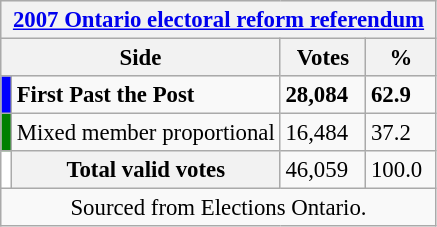<table class="wikitable" style="font-size: 95%; clear:both">
<tr style="background-color:#E9E9E9">
<th colspan=4><a href='#'>2007 Ontario electoral reform referendum</a></th>
</tr>
<tr style="background-color:#E9E9E9">
<th colspan=2 style="width: 130px">Side</th>
<th style="width: 50px">Votes</th>
<th style="width: 40px">%</th>
</tr>
<tr>
<td bgcolor="blue"></td>
<td><strong>First Past the Post</strong></td>
<td><strong>28,084</strong></td>
<td><strong>62.9</strong></td>
</tr>
<tr>
<td bgcolor="green"></td>
<td>Mixed member proportional</td>
<td>16,484</td>
<td>37.2</td>
</tr>
<tr>
<td bgcolor="white"></td>
<th>Total valid votes</th>
<td>46,059</td>
<td>100.0</td>
</tr>
<tr>
<td colspan=4 align=center>Sourced from Elections Ontario.</td>
</tr>
</table>
